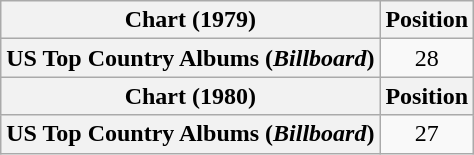<table class="wikitable plainrowheaders" style="text-align:center">
<tr>
<th scope="col">Chart (1979)</th>
<th scope="col">Position</th>
</tr>
<tr>
<th scope="row">US Top Country Albums (<em>Billboard</em>)</th>
<td>28</td>
</tr>
<tr>
<th scope="col">Chart (1980)</th>
<th scope="col">Position</th>
</tr>
<tr>
<th scope="row">US Top Country Albums (<em>Billboard</em>)</th>
<td>27</td>
</tr>
</table>
